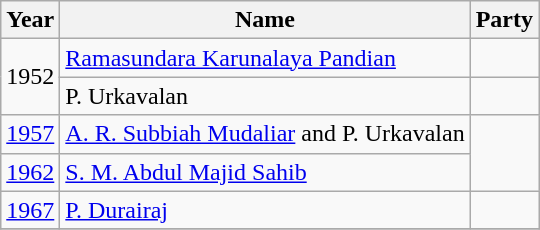<table class="wikitable sortable">
<tr>
<th>Year</th>
<th>Name</th>
<th colspan="2">Party</th>
</tr>
<tr --->
<td rowspan=2>1952</td>
<td><a href='#'>Ramasundara Karunalaya Pandian</a></td>
<td></td>
</tr>
<tr>
<td>P. Urkavalan</td>
<td></td>
</tr>
<tr>
<td><a href='#'>1957</a></td>
<td><a href='#'>A. R. Subbiah Mudaliar</a> and P. Urkavalan</td>
</tr>
<tr>
<td><a href='#'>1962</a></td>
<td><a href='#'>S. M. Abdul Majid Sahib</a></td>
</tr>
<tr>
<td><a href='#'>1967</a></td>
<td><a href='#'>P. Durairaj</a></td>
<td></td>
</tr>
<tr>
</tr>
</table>
